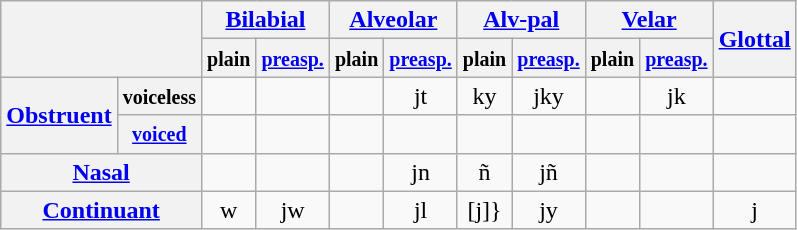<table class="wikitable" style="text-align:center">
<tr>
<th colspan="2" rowspan="2"></th>
<th colspan="2"><a href='#'>Bilabial</a></th>
<th colspan="2"><a href='#'>Alveolar</a></th>
<th colspan="2"><a href='#'>Alv-pal</a></th>
<th colspan="2"><a href='#'>Velar</a></th>
<th rowspan="2"><a href='#'>Glottal</a></th>
</tr>
<tr>
<th><small>plain</small></th>
<th><a href='#'><small>preasp.</small></a></th>
<th><small>plain</small></th>
<th><a href='#'><small>preasp.</small></a></th>
<th><small>plain</small></th>
<th><a href='#'><small>preasp.</small></a></th>
<th><small>plain</small></th>
<th><a href='#'><small>preasp.</small></a></th>
</tr>
<tr align="center">
<th rowspan="2" align="left"><a href='#'>Obstruent</a></th>
<th><small>voiceless</small></th>
<td></td>
<td></td>
<td></td>
<td>jt </td>
<td>ky </td>
<td>jky </td>
<td></td>
<td>jk </td>
<td></td>
</tr>
<tr align="center">
<th><a href='#'><small>voiced</small></a></th>
<td></td>
<td></td>
<td></td>
<td></td>
<td></td>
<td></td>
<td></td>
<td></td>
<td></td>
</tr>
<tr align="center">
<th colspan="2" align="left"><a href='#'>Nasal</a></th>
<td></td>
<td></td>
<td></td>
<td>jn </td>
<td>ñ </td>
<td>jñ </td>
<td></td>
<td></td>
<td></td>
</tr>
<tr align="center">
<th colspan="2" align="left"><a href='#'>Continuant</a></th>
<td {{IPA>w</td>
<td>jw </td>
<td></td>
<td>jl </td>
<td y {{IPA>[j]}</td>
<td>jy </td>
<td></td>
<td></td>
<td>j </td>
</tr>
</table>
